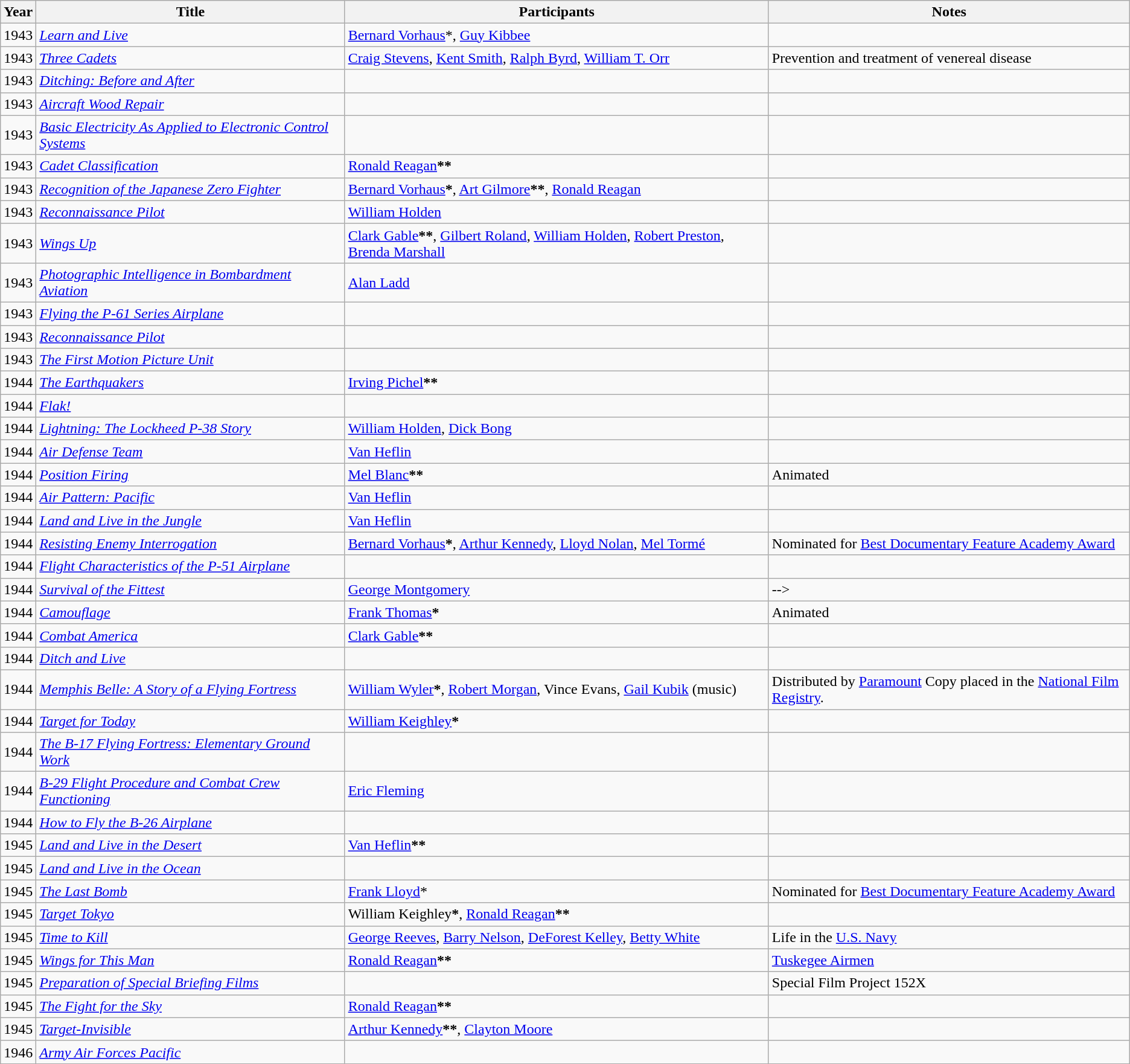<table class="wikitable sortable">
<tr>
<th>Year</th>
<th>Title</th>
<th class="unsortable">Participants</th>
<th class="unsortable">Notes</th>
</tr>
<tr>
<td>1943</td>
<td><em><a href='#'>Learn and Live</a></em></td>
<td><a href='#'>Bernard Vorhaus</a>*, <a href='#'>Guy Kibbee</a></td>
<td></td>
</tr>
<tr>
<td>1943</td>
<td><em><a href='#'>Three Cadets</a></em></td>
<td><a href='#'>Craig Stevens</a>, <a href='#'>Kent Smith</a>, <a href='#'>Ralph Byrd</a>, <a href='#'>William T. Orr</a></td>
<td>Prevention and treatment of venereal disease</td>
</tr>
<tr>
<td>1943</td>
<td><em><a href='#'>Ditching: Before and After</a></em></td>
<td></td>
<td></td>
</tr>
<tr>
<td>1943</td>
<td><em><a href='#'>Aircraft Wood Repair</a></em></td>
<td></td>
<td></td>
</tr>
<tr>
<td>1943</td>
<td><em><a href='#'>Basic Electricity As Applied to Electronic Control Systems</a></em></td>
<td></td>
<td></td>
</tr>
<tr>
<td>1943</td>
<td><em><a href='#'>Cadet Classification</a></em></td>
<td><a href='#'>Ronald Reagan</a><strong>**</strong></td>
<td></td>
</tr>
<tr>
<td>1943</td>
<td><em><a href='#'>Recognition of the Japanese Zero Fighter</a></em></td>
<td><a href='#'>Bernard Vorhaus</a><strong>*</strong>, <a href='#'>Art Gilmore</a><strong>**</strong>, <a href='#'>Ronald Reagan</a></td>
<td></td>
</tr>
<tr>
<td>1943</td>
<td><em><a href='#'>Reconnaissance Pilot</a></em></td>
<td><a href='#'>William Holden</a></td>
<td></td>
</tr>
<tr>
<td>1943</td>
<td><em><a href='#'>Wings Up</a></em></td>
<td><a href='#'>Clark Gable</a><strong>**</strong>, <a href='#'>Gilbert Roland</a>, <a href='#'>William Holden</a>, <a href='#'>Robert Preston</a>, <a href='#'>Brenda Marshall</a></td>
<td></td>
</tr>
<tr>
<td>1943</td>
<td><em><a href='#'>Photographic Intelligence in Bombardment Aviation</a></em></td>
<td><a href='#'>Alan Ladd</a></td>
<td></td>
</tr>
<tr>
<td>1943</td>
<td><em><a href='#'>Flying the P-61 Series Airplane</a></em>  </td>
<td></td>
<td></td>
</tr>
<tr>
<td>1943</td>
<td><em><a href='#'>Reconnaissance Pilot</a></em>  </td>
<td></td>
<td></td>
</tr>
<tr>
<td>1943</td>
<td><em><a href='#'>The First Motion Picture Unit</a></em></td>
<td></td>
<td></td>
</tr>
<tr>
<td>1944</td>
<td><em><a href='#'>The Earthquakers</a></em>  </td>
<td><a href='#'>Irving Pichel</a><strong>**</strong></td>
<td></td>
</tr>
<tr>
<td>1944</td>
<td><em><a href='#'>Flak!</a></em> </td>
<td></td>
<td></td>
</tr>
<tr>
<td>1944</td>
<td><em><a href='#'>Lightning: The Lockheed P-38 Story</a></em></td>
<td><a href='#'>William Holden</a>, <a href='#'>Dick Bong</a></td>
<td></td>
</tr>
<tr>
<td>1944</td>
<td><em><a href='#'>Air Defense Team</a></em></td>
<td><a href='#'>Van Heflin</a></td>
<td></td>
</tr>
<tr>
<td>1944</td>
<td><em><a href='#'>Position Firing</a></em></td>
<td><a href='#'>Mel Blanc</a><strong>**</strong></td>
<td>Animated</td>
</tr>
<tr>
<td>1944</td>
<td><em><a href='#'>Air Pattern: Pacific</a></em></td>
<td><a href='#'>Van Heflin</a></td>
<td></td>
</tr>
<tr>
<td>1944</td>
<td><em><a href='#'>Land and Live in the Jungle</a></em></td>
<td><a href='#'>Van Heflin</a></td>
<td></td>
</tr>
<tr>
<td>1944</td>
<td><em><a href='#'>Resisting Enemy Interrogation</a></em></td>
<td><a href='#'>Bernard Vorhaus</a><strong>*</strong>, <a href='#'>Arthur Kennedy</a>, <a href='#'>Lloyd Nolan</a>, <a href='#'>Mel Tormé</a></td>
<td>Nominated for <a href='#'>Best Documentary Feature Academy Award</a></td>
</tr>
<tr>
<td>1944</td>
<td><em><a href='#'>Flight Characteristics of the P-51 Airplane</a></em></td>
<td></td>
<td><br></td>
</tr>
<tr>
<td>1944</td>
<td><em><a href='#'>Survival of the Fittest</a></em></td>
<td><a href='#'>George Montgomery</a></td>
<td>--></td>
</tr>
<tr>
<td>1944</td>
<td><em><a href='#'>Camouflage</a></em></td>
<td><a href='#'>Frank Thomas</a><strong>*</strong></td>
<td>Animated</td>
</tr>
<tr>
<td>1944</td>
<td><em><a href='#'>Combat America</a></em></td>
<td><a href='#'>Clark Gable</a><strong>**</strong></td>
<td><br></td>
</tr>
<tr>
<td>1944</td>
<td><em><a href='#'>Ditch and Live</a></em></td>
<td></td>
<td></td>
</tr>
<tr>
<td>1944</td>
<td><em><a href='#'>Memphis Belle: A Story of a Flying Fortress</a></em></td>
<td><a href='#'>William Wyler</a><strong>*</strong>, <a href='#'>Robert Morgan</a>, Vince Evans, <a href='#'>Gail Kubik</a> (music)</td>
<td>Distributed by <a href='#'>Paramount</a> Copy placed in the <a href='#'>National Film Registry</a>.</td>
</tr>
<tr>
<td>1944</td>
<td><em><a href='#'>Target for Today</a></em></td>
<td><a href='#'>William Keighley</a><strong>*</strong></td>
<td></td>
</tr>
<tr>
<td>1944</td>
<td><em><a href='#'>The B-17 Flying Fortress: Elementary Ground Work</a></em></td>
<td></td>
<td></td>
</tr>
<tr>
<td>1944</td>
<td><em><a href='#'>B-29 Flight Procedure and Combat Crew Functioning</a></em></td>
<td><a href='#'>Eric Fleming</a></td>
<td></td>
</tr>
<tr>
<td>1944</td>
<td><em><a href='#'>How to Fly the B-26 Airplane</a></em></td>
<td></td>
<td></td>
</tr>
<tr>
<td>1945</td>
<td><em><a href='#'>Land and Live in the Desert</a></em></td>
<td><a href='#'>Van Heflin</a><strong>**</strong></td>
<td></td>
</tr>
<tr>
<td>1945</td>
<td><em><a href='#'>Land and Live in the Ocean</a></em></td>
<td></td>
<td><br></td>
</tr>
<tr>
<td>1945</td>
<td><em><a href='#'>The Last Bomb</a></em></td>
<td><a href='#'>Frank Lloyd</a>*</td>
<td>Nominated for <a href='#'>Best Documentary Feature Academy Award</a></td>
</tr>
<tr>
<td>1945</td>
<td><em><a href='#'>Target Tokyo</a></em></td>
<td>William Keighley<strong>*</strong>, <a href='#'>Ronald Reagan</a><strong>**</strong></td>
<td></td>
</tr>
<tr>
<td>1945</td>
<td><em><a href='#'>Time to Kill</a></em>    </td>
<td><a href='#'>George Reeves</a>, <a href='#'>Barry Nelson</a>, <a href='#'>DeForest Kelley</a>, <a href='#'>Betty White</a></td>
<td>Life in the <a href='#'>U.S. Navy</a></td>
</tr>
<tr>
<td>1945</td>
<td><em><a href='#'>Wings for This Man</a></em></td>
<td><a href='#'>Ronald Reagan</a><strong>**</strong></td>
<td><a href='#'>Tuskegee Airmen</a></td>
</tr>
<tr>
<td>1945</td>
<td><em><a href='#'>Preparation of Special Briefing Films</a></em></td>
<td></td>
<td>Special Film Project 152X</td>
</tr>
<tr>
<td>1945</td>
<td><em><a href='#'>The Fight for the Sky</a></em></td>
<td><a href='#'>Ronald Reagan</a><strong>**</strong></td>
<td></td>
</tr>
<tr>
<td>1945</td>
<td><em><a href='#'>Target-Invisible</a></em>   </td>
<td><a href='#'>Arthur Kennedy</a><strong>**</strong>, <a href='#'>Clayton Moore</a></td>
<td></td>
</tr>
<tr>
<td>1946</td>
<td><em><a href='#'>Army Air Forces Pacific</a></em>    </td>
<td></td>
<td></td>
</tr>
</table>
